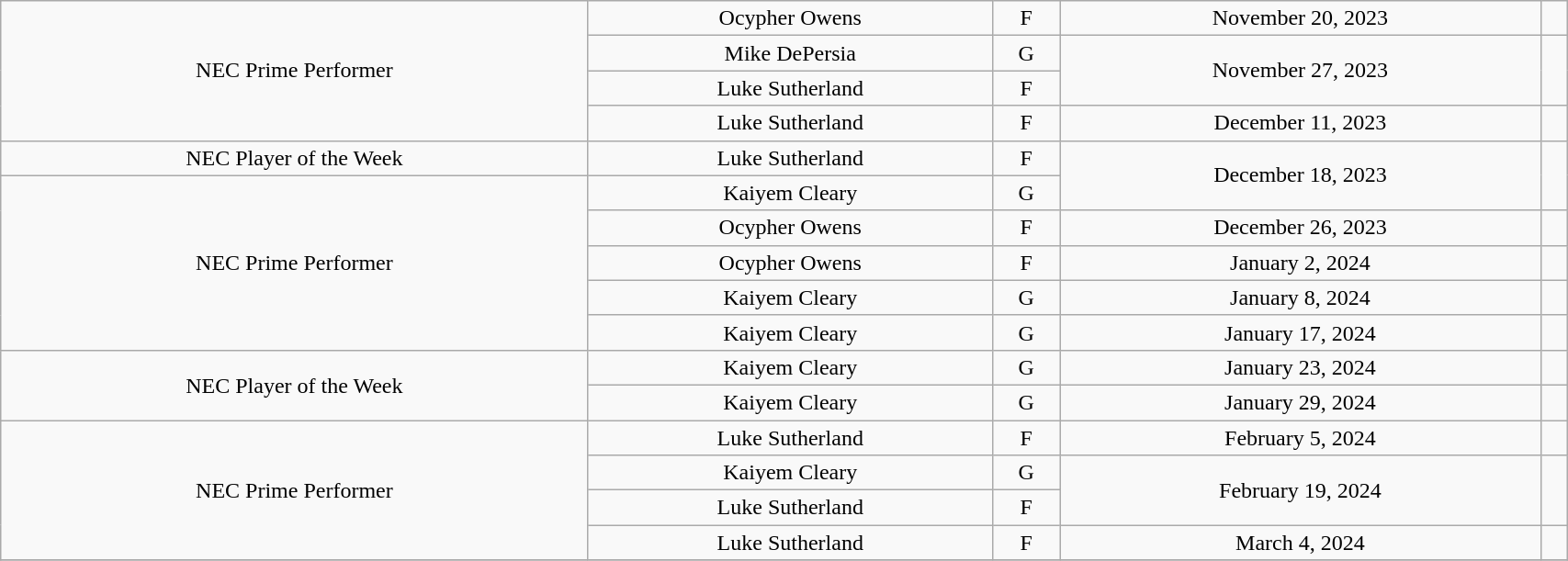<table class="wikitable" style="width: 90%;text-align: center;">
<tr align="center">
<td rowspan="4">NEC Prime Performer</td>
<td>Ocypher Owens</td>
<td>F</td>
<td>November 20, 2023</td>
<td></td>
</tr>
<tr align="center">
<td>Mike DePersia</td>
<td>G</td>
<td rowspan="2">November 27, 2023</td>
<td rowspan="2"></td>
</tr>
<tr align="center">
<td>Luke Sutherland</td>
<td>F</td>
</tr>
<tr align="center">
<td>Luke Sutherland</td>
<td>F</td>
<td>December 11, 2023</td>
<td></td>
</tr>
<tr align="center">
<td>NEC Player of the Week</td>
<td>Luke Sutherland</td>
<td>F</td>
<td rowspan="2">December 18, 2023</td>
<td rowspan="2"></td>
</tr>
<tr align="center">
<td rowspan="5">NEC Prime Performer</td>
<td>Kaiyem Cleary</td>
<td>G</td>
</tr>
<tr align="center">
<td>Ocypher Owens</td>
<td>F</td>
<td>December 26, 2023</td>
<td></td>
</tr>
<tr align="center">
<td>Ocypher Owens</td>
<td>F</td>
<td>January 2, 2024</td>
<td></td>
</tr>
<tr align="center">
<td>Kaiyem Cleary</td>
<td>G</td>
<td>January 8, 2024</td>
<td></td>
</tr>
<tr align="center">
<td>Kaiyem Cleary</td>
<td>G</td>
<td>January 17, 2024</td>
<td></td>
</tr>
<tr align="center">
<td rowspan="2">NEC Player of the Week</td>
<td>Kaiyem Cleary</td>
<td>G</td>
<td>January 23, 2024</td>
<td></td>
</tr>
<tr align="center">
<td>Kaiyem Cleary</td>
<td>G</td>
<td>January 29, 2024</td>
<td></td>
</tr>
<tr align="center">
<td rowspan="4">NEC Prime Performer</td>
<td>Luke Sutherland</td>
<td>F</td>
<td>February 5, 2024</td>
<td></td>
</tr>
<tr align="center">
<td>Kaiyem Cleary</td>
<td>G</td>
<td rowspan="2">February 19, 2024</td>
<td rowspan="2"></td>
</tr>
<tr align="center">
<td>Luke Sutherland</td>
<td>F</td>
</tr>
<tr align="center">
<td>Luke Sutherland</td>
<td>F</td>
<td>March 4, 2024</td>
<td></td>
</tr>
<tr>
</tr>
</table>
